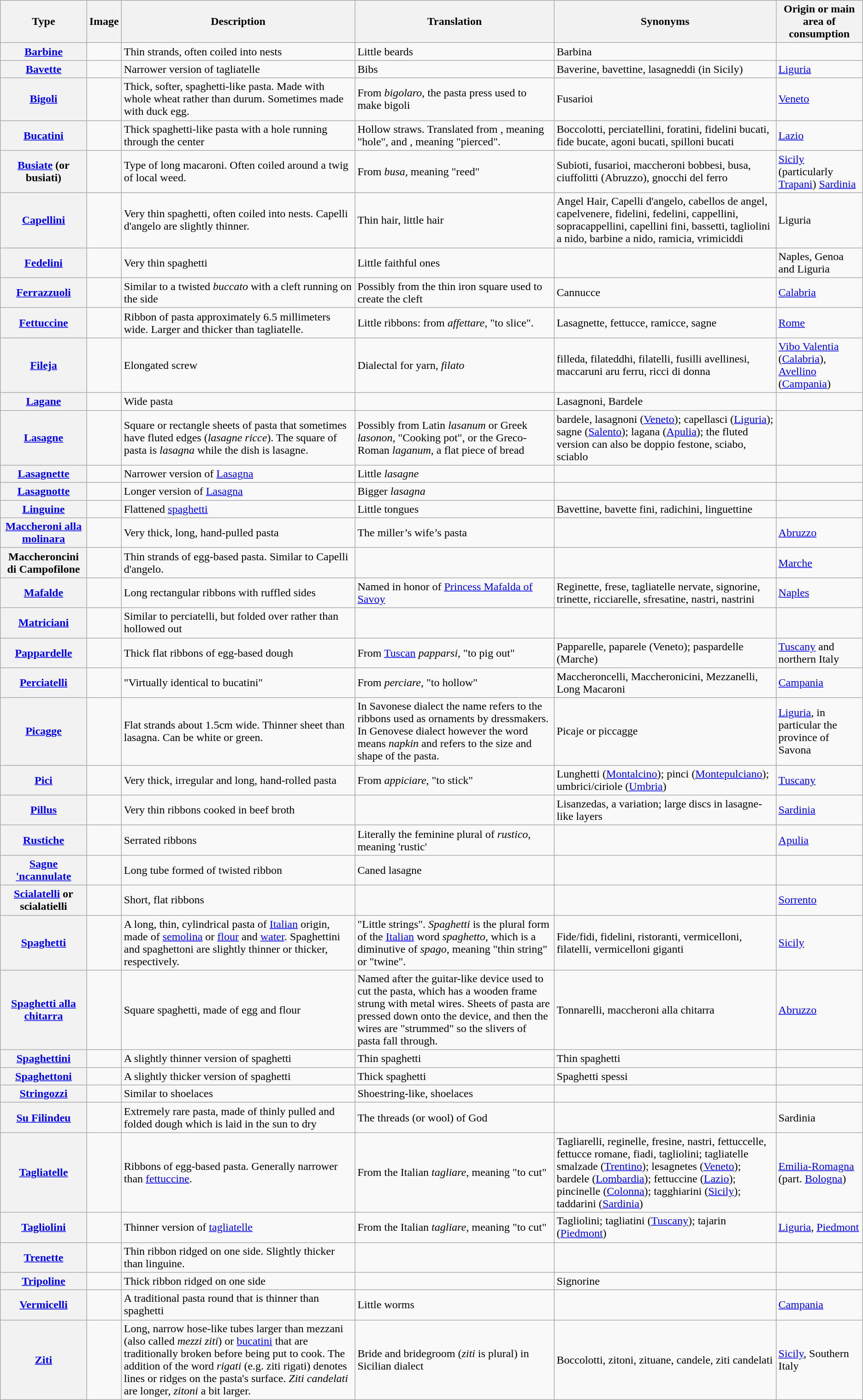<table class="wikitable sortable plainrowheaders mw-collapsible">
<tr>
<th scope="col">Type</th>
<th scope="col" class="unsortable">Image</th>
<th scope="col" class="unsortable">Description</th>
<th scope="col">Translation</th>
<th scope="col">Synonyms</th>
<th scope="col">Origin or main area of consumption</th>
</tr>
<tr>
<th scope="row"><a href='#'>Barbine</a></th>
<td></td>
<td>Thin strands, often coiled into nests</td>
<td>Little beards</td>
<td>Barbina</td>
<td></td>
</tr>
<tr>
<th scope="row"><a href='#'>Bavette</a></th>
<td></td>
<td>Narrower version of tagliatelle</td>
<td>Bibs</td>
<td>Baverine, bavettine, lasagneddi (in Sicily)</td>
<td><a href='#'>Liguria</a></td>
</tr>
<tr>
<th scope="row"><a href='#'>Bigoli</a></th>
<td></td>
<td>Thick, softer, spaghetti-like pasta. Made with whole wheat rather than durum. Sometimes made with duck egg.</td>
<td>From <em>bigolaro</em>, the pasta press used to make bigoli</td>
<td>Fusarioi</td>
<td><a href='#'>Veneto</a></td>
</tr>
<tr>
<th scope="row"><a href='#'>Bucatini</a></th>
<td></td>
<td>Thick spaghetti-like pasta with a hole running through the center</td>
<td>Hollow straws. Translated from , meaning "hole", and , meaning "pierced".</td>
<td>Boccolotti, perciatellini, foratini, fidelini bucati, fide bucate, agoni bucati, spilloni bucati</td>
<td><a href='#'>Lazio</a></td>
</tr>
<tr>
<th scope="row"><a href='#'>Busiate</a> (or busiati)</th>
<td></td>
<td>Type of long macaroni. Often coiled around a twig of local weed.</td>
<td>From <em>busa,</em> meaning "reed"</td>
<td>Subioti, fusarioi, maccheroni bobbesi, busa, ciuffolitti (Abruzzo), gnocchi del ferro</td>
<td><a href='#'>Sicily</a> (particularly <a href='#'>Trapani</a>) <a href='#'>Sardinia</a></td>
</tr>
<tr>
<th scope="row"><a href='#'>Capellini</a></th>
<td></td>
<td>Very thin spaghetti, often coiled into nests. Capelli d'angelo are slightly thinner.</td>
<td>Thin hair, little hair</td>
<td>Angel Hair, Capelli d'angelo, cabellos de angel, capelvenere, fidelini, fedelini, cappellini, sopracappellini, capellini fini, bassetti, tagliolini a nido, barbine a nido, ramicia, vrimiciddi</td>
<td>Liguria</td>
</tr>
<tr>
<th scope="row"><a href='#'>Fedelini</a></th>
<td></td>
<td>Very thin spaghetti</td>
<td>Little faithful ones</td>
<td></td>
<td>Naples, Genoa and Liguria</td>
</tr>
<tr>
<th scope="row"><a href='#'>Ferrazzuoli</a></th>
<td></td>
<td>Similar to a twisted <em>buccato</em> with a cleft running on the side</td>
<td>Possibly from the thin iron square used to create the cleft</td>
<td>Cannucce</td>
<td><a href='#'>Calabria</a></td>
</tr>
<tr>
<th scope="row"><a href='#'>Fettuccine</a></th>
<td></td>
<td>Ribbon of pasta approximately 6.5 millimeters wide. Larger and thicker than tagliatelle.</td>
<td>Little ribbons: from <em>affettare</em>, "to slice".</td>
<td>Lasagnette, fettucce, ramicce, sagne</td>
<td><a href='#'>Rome</a></td>
</tr>
<tr>
<th scope="row"><a href='#'>Fileja</a></th>
<td></td>
<td>Elongated screw</td>
<td>Dialectal for yarn, <em>filato</em></td>
<td>filleda, filateddhi, filatelli, fusilli avellinesi, maccaruni aru ferru, ricci di donna</td>
<td><a href='#'>Vibo Valentia</a> (<a href='#'>Calabria</a>), <a href='#'>Avellino</a> (<a href='#'>Campania</a>)</td>
</tr>
<tr>
<th scope="row"><a href='#'>Lagane</a></th>
<td></td>
<td>Wide pasta</td>
<td></td>
<td>Lasagnoni, Bardele</td>
<td></td>
</tr>
<tr>
<th scope="row"><a href='#'>Lasagne</a></th>
<td></td>
<td>Square or rectangle sheets of pasta that sometimes have fluted edges (<em>lasagne ricce</em>). The square of pasta is <em>lasagna</em> while the dish is lasagne.</td>
<td>Possibly from Latin <em>lasanum</em> or Greek <em>lasonon</em>, "Cooking pot", or the Greco-Roman <em>laganum</em>, a flat piece of bread</td>
<td>bardele, lasagnoni (<a href='#'>Veneto</a>); capellasci (<a href='#'>Liguria</a>); sagne (<a href='#'>Salento</a>); lagana (<a href='#'>Apulia</a>); the fluted version can also be doppio festone, sciabo, sciablo</td>
<td></td>
</tr>
<tr>
<th scope="row"><a href='#'>Lasagnette</a></th>
<td></td>
<td>Narrower version of <a href='#'>Lasagna</a></td>
<td>Little <em>lasagne</em></td>
<td></td>
<td></td>
</tr>
<tr>
<th scope="row"><a href='#'>Lasagnotte</a></th>
<td></td>
<td>Longer version of <a href='#'>Lasagna</a></td>
<td>Bigger <em>lasagna</em></td>
<td></td>
<td></td>
</tr>
<tr>
<th scope="row"><a href='#'>Linguine</a></th>
<td></td>
<td>Flattened <a href='#'>spaghetti</a></td>
<td>Little tongues</td>
<td>Bavettine, bavette fini, radichini, linguettine</td>
<td></td>
</tr>
<tr>
<th scope="row"><a href='#'>Maccheroni alla molinara</a></th>
<td></td>
<td>Very thick, long, hand-pulled pasta</td>
<td>The miller’s wife’s pasta</td>
<td></td>
<td><a href='#'>Abruzzo</a></td>
</tr>
<tr>
<th scope="row">Maccheroncini di Campofilone</th>
<td></td>
<td>Thin strands of egg-based pasta. Similar to Capelli d'angelo.</td>
<td></td>
<td></td>
<td><a href='#'>Marche</a></td>
</tr>
<tr>
<th scope="row"><a href='#'>Mafalde</a></th>
<td></td>
<td>Long rectangular ribbons with ruffled sides</td>
<td>Named in honor of <a href='#'>Princess Mafalda of Savoy</a></td>
<td>Reginette, frese, tagliatelle nervate, signorine, trinette, ricciarelle, sfresatine, nastri, nastrini</td>
<td><a href='#'>Naples</a></td>
</tr>
<tr>
<th scope="row"><a href='#'>Matriciani</a></th>
<td></td>
<td>Similar to perciatelli, but folded over rather than hollowed out</td>
<td></td>
<td></td>
<td></td>
</tr>
<tr>
<th scope="row"><a href='#'>Pappardelle</a></th>
<td></td>
<td>Thick flat ribbons of egg-based dough</td>
<td>From <a href='#'>Tuscan</a> <em>papparsi</em>, "to pig out"</td>
<td>Papparelle, paparele (Veneto); paspardelle (Marche)</td>
<td><a href='#'>Tuscany</a> and northern Italy</td>
</tr>
<tr>
<th scope="row"><a href='#'>Perciatelli</a></th>
<td></td>
<td>"Virtually identical to bucatini"</td>
<td>From <em>perciare</em>, "to hollow"</td>
<td>Maccheroncelli, Maccheronicini, Mezzanelli, Long Macaroni</td>
<td><a href='#'>Campania</a></td>
</tr>
<tr>
<th scope="row"><a href='#'>Picagge</a></th>
<td></td>
<td>Flat strands about 1.5cm wide. Thinner sheet than lasagna. Can be white or green.</td>
<td>In Savonese dialect the name refers to the ribbons used as ornaments by dressmakers. In Genovese dialect however the word means <em>napkin</em> and refers to the size and shape of the pasta.</td>
<td>Picaje or piccagge</td>
<td><a href='#'>Liguria</a>, in particular the province of Savona</td>
</tr>
<tr>
<th scope="row"><a href='#'>Pici</a></th>
<td></td>
<td>Very thick, irregular and long, hand-rolled pasta</td>
<td>From <em>appiciare</em>, "to stick"</td>
<td>Lunghetti (<a href='#'>Montalcino</a>); pinci (<a href='#'>Montepulciano</a>); umbrici/ciriole (<a href='#'>Umbria</a>)</td>
<td><a href='#'>Tuscany</a></td>
</tr>
<tr>
<th scope="row"><a href='#'>Pillus</a></th>
<td></td>
<td>Very thin ribbons cooked in beef broth</td>
<td></td>
<td>Lisanzedas, a variation; large discs in lasagne-like layers</td>
<td><a href='#'>Sardinia</a></td>
</tr>
<tr>
<th scope="row"><a href='#'>Rustiche</a></th>
<td></td>
<td>Serrated ribbons</td>
<td>Literally the feminine plural of <em>rustico</em>, meaning 'rustic'</td>
<td></td>
<td><a href='#'>Apulia</a></td>
</tr>
<tr>
<th scope="row"><a href='#'>Sagne 'ncannulate</a></th>
<td></td>
<td>Long tube formed of twisted ribbon</td>
<td>Caned lasagne</td>
<td></td>
<td></td>
</tr>
<tr>
<th scope="row"><a href='#'>Scialatelli</a> or scialatielli</th>
<td></td>
<td>Short, flat ribbons</td>
<td></td>
<td></td>
<td><a href='#'>Sorrento</a></td>
</tr>
<tr>
<th scope="row"><a href='#'>Spaghetti</a></th>
<td></td>
<td>A long, thin, cylindrical pasta of <a href='#'>Italian</a> origin, made of <a href='#'>semolina</a> or <a href='#'>flour</a> and <a href='#'>water</a>. Spaghettini and spaghettoni are slightly thinner or thicker, respectively.</td>
<td>"Little strings". <em>Spaghetti</em> is the plural form of the <a href='#'>Italian</a> word <em>spaghetto</em>, which is a diminutive of <em>spago</em>, meaning "thin string" or "twine".</td>
<td>Fide/fidi, fidelini, ristoranti, vermicelloni, filatelli, vermicelloni giganti</td>
<td><a href='#'>Sicily</a></td>
</tr>
<tr>
<th scope="row"><a href='#'>Spaghetti alla chitarra</a></th>
<td></td>
<td>Square spaghetti, made of egg and flour</td>
<td>Named after the guitar-like device used to cut the pasta, which has a wooden frame strung with metal wires. Sheets of pasta are pressed down onto the device, and then the wires are "strummed" so the slivers of pasta fall through.</td>
<td>Tonnarelli, maccheroni alla chitarra</td>
<td><a href='#'>Abruzzo</a></td>
</tr>
<tr>
<th scope="row"><a href='#'>Spaghettini</a></th>
<td></td>
<td>A slightly thinner version of spaghetti</td>
<td>Thin spaghetti</td>
<td>Thin spaghetti</td>
<td></td>
</tr>
<tr>
<th scope="row"><a href='#'>Spaghettoni</a></th>
<td></td>
<td>A slightly thicker version of spaghetti</td>
<td>Thick spaghetti</td>
<td>Spaghetti spessi</td>
<td></td>
</tr>
<tr>
<th scope="row"><a href='#'>Stringozzi</a></th>
<td></td>
<td>Similar to shoelaces</td>
<td>Shoestring-like, shoelaces</td>
<td></td>
</tr>
<tr>
<th scope="row"><a href='#'>Su Filindeu</a></th>
<td></td>
<td>Extremely rare pasta, made of thinly pulled and folded dough which is laid in the sun to dry</td>
<td>The threads (or wool) of God</td>
<td></td>
<td>Sardinia</td>
</tr>
<tr>
<th scope="row"><a href='#'>Tagliatelle</a></th>
<td></td>
<td>Ribbons of egg-based pasta. Generally narrower than <a href='#'>fettuccine</a>.</td>
<td>From the Italian <em>tagliare</em>, meaning "to cut"</td>
<td>Tagliarelli, reginelle, fresine, nastri, fettuccelle, fettucce romane, fiadi, tagliolini; tagliatelle smalzade (<a href='#'>Trentino</a>); lesagnetes (<a href='#'>Veneto</a>); bardele (<a href='#'>Lombardia</a>); fettuccine (<a href='#'>Lazio</a>); pincinelle (<a href='#'>Colonna</a>); tagghiarini (<a href='#'>Sicily</a>); taddarini (<a href='#'>Sardinia</a>)</td>
<td><a href='#'>Emilia-Romagna</a> (part. <a href='#'>Bologna</a>)</td>
</tr>
<tr>
<th scope="row"><a href='#'>Tagliolini</a></th>
<td></td>
<td>Thinner version of <a href='#'>tagliatelle</a></td>
<td>From the Italian <em>tagliare</em>, meaning "to cut"</td>
<td>Tagliolini; tagliatini (<a href='#'>Tuscany</a>); tajarin (<a href='#'>Piedmont</a>)</td>
<td><a href='#'>Liguria</a>, <a href='#'>Piedmont</a></td>
</tr>
<tr>
<th scope="row"><a href='#'>Trenette</a></th>
<td></td>
<td>Thin ribbon ridged on one side. Slightly thicker than linguine.</td>
<td></td>
<td></td>
<td></td>
</tr>
<tr>
<th scope="row"><a href='#'>Tripoline</a></th>
<td></td>
<td>Thick ribbon ridged on one side</td>
<td></td>
<td>Signorine</td>
<td></td>
</tr>
<tr>
<th scope="row"><a href='#'>Vermicelli</a></th>
<td></td>
<td>A traditional pasta round that is thinner than spaghetti</td>
<td>Little worms</td>
<td></td>
<td><a href='#'>Campania</a></td>
</tr>
<tr>
<th scope="row"><a href='#'>Ziti</a></th>
<td></td>
<td>Long, narrow hose-like tubes larger than mezzani (also called <em>mezzi ziti</em>) or <a href='#'>bucatini</a> that are traditionally broken before being put to cook. The addition of the word <em>rigati</em> (e.g. ziti rigati) denotes lines or ridges on the pasta's surface. <em>Ziti candelati</em> are longer, <em>zitoni</em> a bit larger.</td>
<td>Bride and bridegroom (<em>ziti</em> is plural) in Sicilian dialect</td>
<td>Boccolotti, zitoni, zituane, candele, ziti candelati</td>
<td><a href='#'>Sicily</a>, Southern Italy</td>
</tr>
</table>
